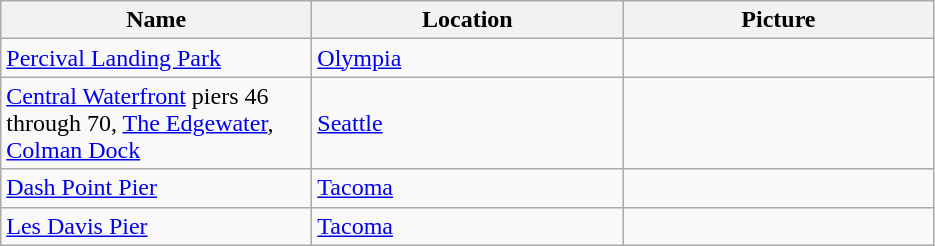<table class="wikitable">
<tr>
<th width="200px">Name</th>
<th width="200px">Location</th>
<th width="200px">Picture</th>
</tr>
<tr>
<td><a href='#'>Percival Landing Park</a></td>
<td><a href='#'>Olympia</a></td>
<td></td>
</tr>
<tr>
<td><a href='#'>Central Waterfront</a> piers 46 through 70, <a href='#'>The Edgewater</a>, <a href='#'>Colman Dock</a></td>
<td><a href='#'>Seattle</a></td>
<td></td>
</tr>
<tr>
<td><a href='#'>Dash Point Pier</a></td>
<td><a href='#'>Tacoma</a></td>
<td></td>
</tr>
<tr>
<td><a href='#'>Les Davis Pier</a></td>
<td><a href='#'>Tacoma</a></td>
<td></td>
</tr>
</table>
